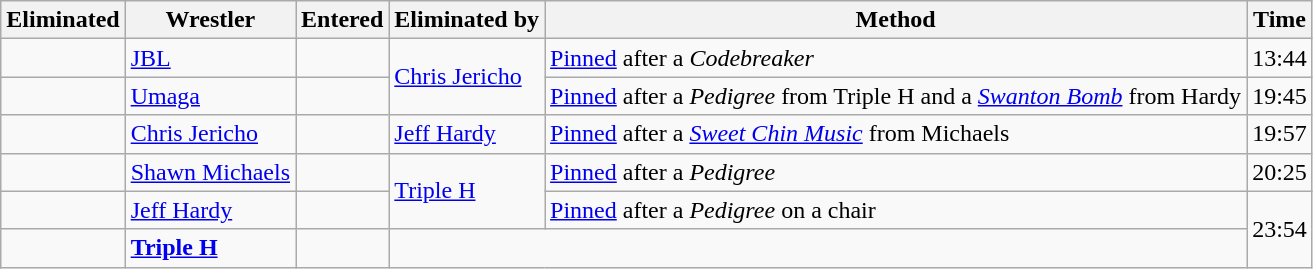<table class="wikitable sortable">
<tr>
<th>Eliminated</th>
<th>Wrestler</th>
<th>Entered</th>
<th>Eliminated by</th>
<th>Method</th>
<th>Time</th>
</tr>
<tr>
<td></td>
<td><a href='#'>JBL</a></td>
<td></td>
<td rowspan=2><a href='#'>Chris Jericho</a></td>
<td><a href='#'>Pinned</a> after a <em>Codebreaker</em></td>
<td>13:44</td>
</tr>
<tr>
<td></td>
<td><a href='#'>Umaga</a></td>
<td></td>
<td><a href='#'>Pinned</a> after a <em>Pedigree</em> from Triple H and a <em><a href='#'>Swanton Bomb</a></em> from Hardy</td>
<td>19:45</td>
</tr>
<tr>
<td></td>
<td><a href='#'>Chris Jericho</a></td>
<td></td>
<td><a href='#'>Jeff Hardy</a></td>
<td><a href='#'>Pinned</a> after a <em><a href='#'>Sweet Chin Music</a></em> from Michaels</td>
<td>19:57</td>
</tr>
<tr>
<td></td>
<td><a href='#'>Shawn Michaels</a></td>
<td></td>
<td rowspan=2><a href='#'>Triple H</a></td>
<td><a href='#'>Pinned</a> after a <em>Pedigree</em></td>
<td>20:25</td>
</tr>
<tr>
<td></td>
<td><a href='#'>Jeff Hardy</a></td>
<td></td>
<td><a href='#'>Pinned</a> after a <em>Pedigree</em> on a chair</td>
<td rowspan=2>23:54</td>
</tr>
<tr>
<td></td>
<td><strong><a href='#'>Triple H</a></strong></td>
<td></td>
<td colspan="2"></td>
</tr>
</table>
